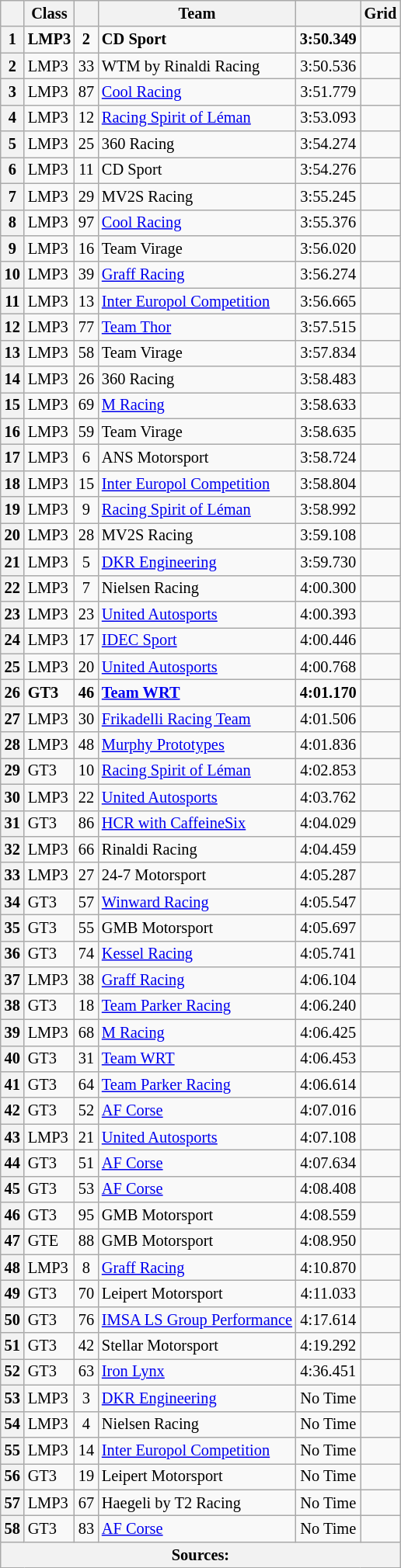<table class="wikitable" style="font-size: 85%;">
<tr>
<th></th>
<th>Class</th>
<th></th>
<th>Team</th>
<th></th>
<th>Grid</th>
</tr>
<tr>
<th>1</th>
<td><strong>LMP3</strong></td>
<td align="center"><strong>2</strong></td>
<td><strong> CD Sport</strong></td>
<td align="center"><strong>3:50.349</strong></td>
<td></td>
</tr>
<tr>
<th>2</th>
<td>LMP3</td>
<td align="center">33</td>
<td> WTM by Rinaldi Racing</td>
<td align="center">3:50.536</td>
<td></td>
</tr>
<tr>
<th>3</th>
<td>LMP3</td>
<td align="center">87</td>
<td> <a href='#'>Cool Racing</a></td>
<td align="center">3:51.779</td>
<td></td>
</tr>
<tr>
<th>4</th>
<td>LMP3</td>
<td align="center">12</td>
<td> <a href='#'>Racing Spirit of Léman</a></td>
<td align="center">3:53.093</td>
<td></td>
</tr>
<tr>
<th>5</th>
<td>LMP3</td>
<td align="center">25</td>
<td> 360 Racing</td>
<td align="center">3:54.274</td>
<td></td>
</tr>
<tr>
<th>6</th>
<td>LMP3</td>
<td align="center">11</td>
<td> CD Sport</td>
<td align="center">3:54.276</td>
<td></td>
</tr>
<tr>
<th>7</th>
<td>LMP3</td>
<td align="center">29</td>
<td> MV2S Racing</td>
<td align="center">3:55.245</td>
<td></td>
</tr>
<tr>
<th>8</th>
<td>LMP3</td>
<td align="center">97</td>
<td> <a href='#'>Cool Racing</a></td>
<td align="center">3:55.376</td>
<td></td>
</tr>
<tr>
<th>9</th>
<td>LMP3</td>
<td align="center">16</td>
<td> Team Virage</td>
<td align="center">3:56.020</td>
<td></td>
</tr>
<tr>
<th>10</th>
<td>LMP3</td>
<td align="center">39</td>
<td> <a href='#'>Graff Racing</a></td>
<td align="center">3:56.274</td>
<td></td>
</tr>
<tr>
<th>11</th>
<td>LMP3</td>
<td align="center">13</td>
<td> <a href='#'>Inter Europol Competition</a></td>
<td align="center">3:56.665</td>
<td></td>
</tr>
<tr>
<th>12</th>
<td>LMP3</td>
<td align="center">77</td>
<td> <a href='#'>Team Thor</a></td>
<td align="center">3:57.515</td>
<td></td>
</tr>
<tr>
<th>13</th>
<td>LMP3</td>
<td align="center">58</td>
<td> Team Virage</td>
<td align="center">3:57.834</td>
<td></td>
</tr>
<tr>
<th>14</th>
<td>LMP3</td>
<td align="center">26</td>
<td> 360 Racing</td>
<td align="center">3:58.483</td>
<td></td>
</tr>
<tr>
<th>15</th>
<td>LMP3</td>
<td align="center">69</td>
<td> <a href='#'>M Racing</a></td>
<td align="center">3:58.633</td>
<td></td>
</tr>
<tr>
<th>16</th>
<td>LMP3</td>
<td align="center">59</td>
<td> Team Virage</td>
<td align="center">3:58.635</td>
<td></td>
</tr>
<tr>
<th>17</th>
<td>LMP3</td>
<td align="center">6</td>
<td> ANS Motorsport</td>
<td align="center">3:58.724</td>
<td></td>
</tr>
<tr>
<th>18</th>
<td>LMP3</td>
<td align="center">15</td>
<td> <a href='#'>Inter Europol Competition</a></td>
<td align="center">3:58.804</td>
<td></td>
</tr>
<tr>
<th>19</th>
<td>LMP3</td>
<td align="center">9</td>
<td> <a href='#'>Racing Spirit of Léman</a></td>
<td align="center">3:58.992</td>
<td></td>
</tr>
<tr>
<th>20</th>
<td>LMP3</td>
<td align="center">28</td>
<td> MV2S Racing</td>
<td align="center">3:59.108</td>
<td></td>
</tr>
<tr>
<th>21</th>
<td>LMP3</td>
<td align="center">5</td>
<td> <a href='#'>DKR Engineering</a></td>
<td align="center">3:59.730</td>
<td></td>
</tr>
<tr>
<th>22</th>
<td>LMP3</td>
<td align="center">7</td>
<td> Nielsen Racing</td>
<td align="center">4:00.300</td>
<td></td>
</tr>
<tr>
<th>23</th>
<td>LMP3</td>
<td align="center">23</td>
<td> <a href='#'>United Autosports</a></td>
<td align="center">4:00.393</td>
<td></td>
</tr>
<tr>
<th>24</th>
<td>LMP3</td>
<td align="center">17</td>
<td> <a href='#'>IDEC Sport</a></td>
<td align="center">4:00.446</td>
<td></td>
</tr>
<tr>
<th>25</th>
<td>LMP3</td>
<td align="center">20</td>
<td> <a href='#'>United Autosports</a></td>
<td align="center">4:00.768</td>
<td></td>
</tr>
<tr>
<th>26</th>
<td><strong>GT3</strong></td>
<td align="center"><strong>46</strong></td>
<td><strong> <a href='#'>Team WRT</a></strong></td>
<td align="center"><strong>4:01.170</strong></td>
<td></td>
</tr>
<tr>
<th>27</th>
<td>LMP3</td>
<td align="center">30</td>
<td> <a href='#'>Frikadelli Racing Team</a></td>
<td align="center">4:01.506</td>
<td></td>
</tr>
<tr>
<th>28</th>
<td>LMP3</td>
<td align="center">48</td>
<td> <a href='#'>Murphy Prototypes</a></td>
<td align="center">4:01.836</td>
<td></td>
</tr>
<tr>
<th>29</th>
<td>GT3</td>
<td align="center">10</td>
<td> <a href='#'>Racing Spirit of Léman</a></td>
<td align="center">4:02.853</td>
<td></td>
</tr>
<tr>
<th>30</th>
<td>LMP3</td>
<td align="center">22</td>
<td> <a href='#'>United Autosports</a></td>
<td align="center">4:03.762</td>
<td></td>
</tr>
<tr>
<th>31</th>
<td>GT3</td>
<td align="center">86</td>
<td> <a href='#'>HCR with CaffeineSix</a></td>
<td align="center">4:04.029</td>
<td></td>
</tr>
<tr>
<th>32</th>
<td>LMP3</td>
<td align="center">66</td>
<td> Rinaldi Racing</td>
<td align="center">4:04.459</td>
<td></td>
</tr>
<tr>
<th>33</th>
<td>LMP3</td>
<td align="center">27</td>
<td> 24-7 Motorsport</td>
<td align="center">4:05.287</td>
<td></td>
</tr>
<tr>
<th>34</th>
<td>GT3</td>
<td align="center">57</td>
<td> <a href='#'>Winward Racing</a></td>
<td align="center">4:05.547</td>
<td></td>
</tr>
<tr>
<th>35</th>
<td>GT3</td>
<td align="center">55</td>
<td> GMB Motorsport</td>
<td align="center">4:05.697</td>
<td></td>
</tr>
<tr>
<th>36</th>
<td>GT3</td>
<td align="center">74</td>
<td> <a href='#'>Kessel Racing</a></td>
<td align="center">4:05.741</td>
<td></td>
</tr>
<tr>
<th>37</th>
<td>LMP3</td>
<td align="center">38</td>
<td> <a href='#'>Graff Racing</a></td>
<td align="center">4:06.104</td>
<td></td>
</tr>
<tr>
<th>38</th>
<td>GT3</td>
<td align="center">18</td>
<td> <a href='#'>Team Parker Racing</a></td>
<td align="center">4:06.240</td>
<td></td>
</tr>
<tr>
<th>39</th>
<td>LMP3</td>
<td align="center">68</td>
<td> <a href='#'>M Racing</a></td>
<td align="center">4:06.425</td>
<td></td>
</tr>
<tr>
<th>40</th>
<td>GT3</td>
<td align="center">31</td>
<td> <a href='#'>Team WRT</a></td>
<td align="center">4:06.453</td>
<td></td>
</tr>
<tr>
<th>41</th>
<td>GT3</td>
<td align="center">64</td>
<td> <a href='#'>Team Parker Racing</a></td>
<td align="center">4:06.614</td>
<td></td>
</tr>
<tr>
<th>42</th>
<td>GT3</td>
<td align="center">52</td>
<td> <a href='#'>AF Corse</a></td>
<td align="center">4:07.016</td>
<td></td>
</tr>
<tr>
<th>43</th>
<td>LMP3</td>
<td align="center">21</td>
<td> <a href='#'>United Autosports</a></td>
<td align="center">4:07.108</td>
<td></td>
</tr>
<tr>
<th>44</th>
<td>GT3</td>
<td align="center">51</td>
<td> <a href='#'>AF Corse</a></td>
<td align="center">4:07.634</td>
<td></td>
</tr>
<tr>
<th>45</th>
<td>GT3</td>
<td align="center">53</td>
<td> <a href='#'>AF Corse</a></td>
<td align="center">4:08.408</td>
<td></td>
</tr>
<tr>
<th>46</th>
<td>GT3</td>
<td align="center">95</td>
<td> GMB Motorsport</td>
<td align="center">4:08.559</td>
<td></td>
</tr>
<tr>
<th>47</th>
<td>GTE</td>
<td align="center">88</td>
<td> GMB Motorsport</td>
<td align="center">4:08.950</td>
<td></td>
</tr>
<tr>
<th>48</th>
<td>LMP3</td>
<td align="center">8</td>
<td> <a href='#'>Graff Racing</a></td>
<td align="center">4:10.870</td>
<td></td>
</tr>
<tr>
<th>49</th>
<td>GT3</td>
<td align="center">70</td>
<td> Leipert Motorsport</td>
<td align="center">4:11.033</td>
<td></td>
</tr>
<tr>
<th>50</th>
<td>GT3</td>
<td align="center">76</td>
<td> <a href='#'>IMSA LS Group Performance</a></td>
<td align="center">4:17.614</td>
<td></td>
</tr>
<tr>
<th>51</th>
<td>GT3</td>
<td align="center">42</td>
<td> Stellar Motorsport</td>
<td align="center">4:19.292</td>
<td></td>
</tr>
<tr>
<th>52</th>
<td>GT3</td>
<td align="center">63</td>
<td> <a href='#'>Iron Lynx</a></td>
<td align="center">4:36.451</td>
<td></td>
</tr>
<tr>
<th>53</th>
<td>LMP3</td>
<td align="center">3</td>
<td> <a href='#'>DKR Engineering</a></td>
<td align="center">No Time</td>
<td></td>
</tr>
<tr>
<th>54</th>
<td>LMP3</td>
<td align="center">4</td>
<td> Nielsen Racing</td>
<td align="center">No Time</td>
<td></td>
</tr>
<tr>
<th>55</th>
<td>LMP3</td>
<td align="center">14</td>
<td> <a href='#'>Inter Europol Competition</a></td>
<td align="center">No Time</td>
<td></td>
</tr>
<tr>
<th>56</th>
<td>GT3</td>
<td align="center">19</td>
<td> Leipert Motorsport</td>
<td align="center">No Time</td>
<td></td>
</tr>
<tr>
<th>57</th>
<td>LMP3</td>
<td align="center">67</td>
<td> Haegeli by T2 Racing</td>
<td align="center">No Time</td>
<td></td>
</tr>
<tr>
<th>58</th>
<td>GT3</td>
<td align="center">83</td>
<td> <a href='#'>AF Corse</a></td>
<td align="center">No Time</td>
<td></td>
</tr>
<tr>
<th colspan="6">Sources:</th>
</tr>
</table>
